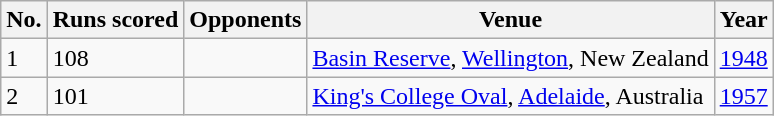<table class="wikitable">
<tr>
<th>No.</th>
<th>Runs scored</th>
<th>Opponents</th>
<th>Venue</th>
<th>Year</th>
</tr>
<tr>
<td>1</td>
<td>108</td>
<td></td>
<td><a href='#'>Basin Reserve</a>, <a href='#'>Wellington</a>, New Zealand</td>
<td><a href='#'>1948</a></td>
</tr>
<tr>
<td>2</td>
<td>101</td>
<td></td>
<td><a href='#'>King's College Oval</a>, <a href='#'>Adelaide</a>, Australia</td>
<td><a href='#'>1957</a></td>
</tr>
</table>
